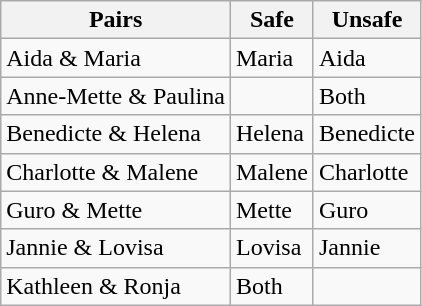<table class="wikitable">
<tr>
<th>Pairs</th>
<th>Safe</th>
<th>Unsafe</th>
</tr>
<tr>
<td>Aida & Maria</td>
<td>Maria</td>
<td>Aida</td>
</tr>
<tr>
<td>Anne-Mette & Paulina</td>
<td></td>
<td>Both</td>
</tr>
<tr>
<td>Benedicte & Helena</td>
<td>Helena</td>
<td>Benedicte</td>
</tr>
<tr>
<td>Charlotte & Malene</td>
<td>Malene</td>
<td>Charlotte</td>
</tr>
<tr>
<td>Guro & Mette</td>
<td>Mette</td>
<td>Guro</td>
</tr>
<tr>
<td>Jannie & Lovisa</td>
<td>Lovisa</td>
<td>Jannie</td>
</tr>
<tr>
<td>Kathleen & Ronja</td>
<td>Both</td>
<td></td>
</tr>
</table>
